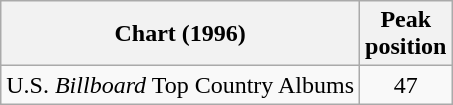<table class="wikitable">
<tr>
<th>Chart (1996)</th>
<th>Peak<br>position</th>
</tr>
<tr>
<td>U.S. <em>Billboard</em> Top Country Albums</td>
<td align="center">47</td>
</tr>
</table>
